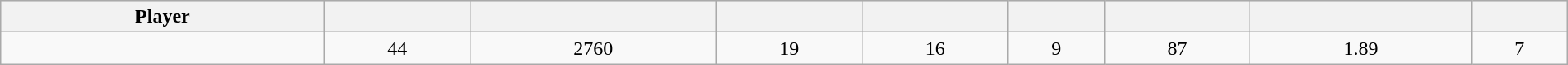<table class="wikitable sortable" style="width:100%;">
<tr style="text-align:center; background:#ddd;">
<th>Player</th>
<th></th>
<th></th>
<th></th>
<th></th>
<th></th>
<th></th>
<th></th>
<th></th>
</tr>
<tr align=center>
<td></td>
<td>44</td>
<td>2760</td>
<td>19</td>
<td>16</td>
<td>9</td>
<td>87</td>
<td>1.89</td>
<td>7</td>
</tr>
</table>
